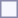<table style="border:1px solid #8888aa; background-color:#f7f8ff; padding:5px; font-size:95%; margin: 0px 12px 12px 0px;">
</table>
